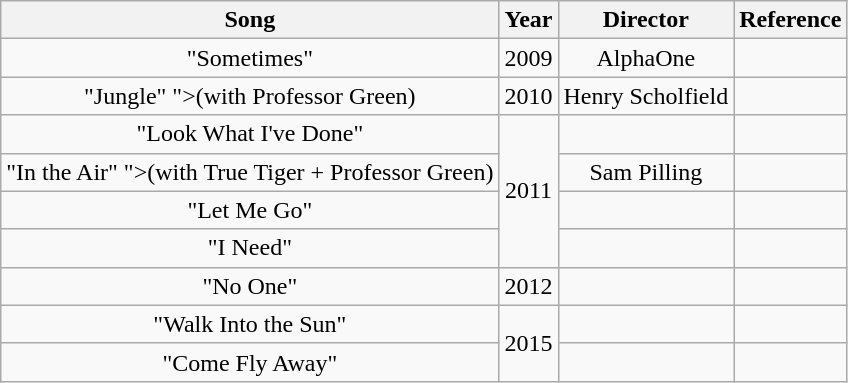<table class="wikitable plainrowheaders" style="text-align:center;">
<tr>
<th>Song</th>
<th>Year</th>
<th>Director</th>
<th>Reference</th>
</tr>
<tr>
<td>"Sometimes"</td>
<td>2009</td>
<td>AlphaOne</td>
<td></td>
</tr>
<tr>
<td>"Jungle" <span>">(with Professor Green)</span></td>
<td>2010</td>
<td>Henry Scholfield</td>
<td></td>
</tr>
<tr>
<td>"Look What I've Done"</td>
<td rowspan="4">2011</td>
<td></td>
<td></td>
</tr>
<tr>
<td>"In the Air" <span>">(with True Tiger + Professor Green)</span></td>
<td>Sam Pilling</td>
<td></td>
</tr>
<tr>
<td>"Let Me Go"</td>
<td></td>
<td></td>
</tr>
<tr>
<td>"I Need"</td>
<td></td>
<td></td>
</tr>
<tr>
<td>"No One"</td>
<td>2012</td>
<td></td>
<td></td>
</tr>
<tr>
<td>"Walk Into the Sun"</td>
<td rowspan="2">2015</td>
<td></td>
<td></td>
</tr>
<tr>
<td>"Come Fly Away"</td>
<td></td>
<td></td>
</tr>
</table>
